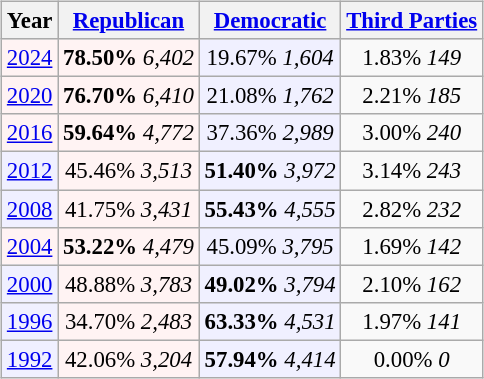<table class="wikitable" style="float:right; font-size:95%;">
<tr bgcolor=lightgrey>
<th>Year</th>
<th><a href='#'>Republican</a></th>
<th><a href='#'>Democratic</a></th>
<th><a href='#'>Third Parties</a></th>
</tr>
<tr>
<td align="center" bgcolor="#fff3f3"><a href='#'>2024</a></td>
<td align="center" bgcolor="#fff3f3"><strong>78.50%</strong> <em>6,402</em></td>
<td align="center" bgcolor="#f0f0ff">19.67% <em>1,604</em></td>
<td align="center">1.83% <em>149</em></td>
</tr>
<tr>
<td align="center" bgcolor="#fff3f3"><a href='#'>2020</a></td>
<td align="center" bgcolor="#fff3f3"><strong>76.70%</strong> <em>6,410</em></td>
<td align="center" bgcolor="#f0f0ff">21.08% <em>1,762</em></td>
<td align="center">2.21% <em>185</em></td>
</tr>
<tr>
<td align="center" bgcolor="#fff3f3"><a href='#'>2016</a></td>
<td align="center" bgcolor="#fff3f3"><strong>59.64%</strong> <em>4,772</em></td>
<td align="center" bgcolor="#f0f0ff">37.36% <em>2,989</em></td>
<td align="center">3.00% <em>240</em></td>
</tr>
<tr>
<td align="center" bgcolor="#f0f0ff"><a href='#'>2012</a></td>
<td align="center" bgcolor="#fff3f3">45.46% <em>3,513</em></td>
<td align="center" bgcolor="#f0f0ff"><strong>51.40%</strong> <em>3,972</em></td>
<td align="center">3.14% <em>243</em></td>
</tr>
<tr>
<td align="center" bgcolor="#f0f0ff"><a href='#'>2008</a></td>
<td align="center" bgcolor="#fff3f3">41.75% <em>3,431</em></td>
<td align="center" bgcolor="#f0f0ff"><strong>55.43%</strong> <em>4,555</em></td>
<td align="center">2.82% <em>232</em></td>
</tr>
<tr>
<td align="center" bgcolor="#fff3f3"><a href='#'>2004</a></td>
<td align="center" bgcolor="#fff3f3"><strong>53.22%</strong> <em>4,479</em></td>
<td align="center" bgcolor="#f0f0ff">45.09% <em>3,795</em></td>
<td align="center">1.69% <em>142</em></td>
</tr>
<tr>
<td align="center" bgcolor="#f0f0ff"><a href='#'>2000</a></td>
<td align="center" bgcolor="#fff3f3">48.88% <em>3,783</em></td>
<td align="center" bgcolor="#f0f0ff"><strong>49.02%</strong> <em>3,794</em></td>
<td align="center">2.10% <em>162</em></td>
</tr>
<tr>
<td align="center" bgcolor="#f0f0ff"><a href='#'>1996</a></td>
<td align="center" bgcolor="#fff3f3">34.70% <em>2,483</em></td>
<td align="center" bgcolor="#f0f0ff"><strong>63.33%</strong> <em>4,531</em></td>
<td align="center">1.97% <em>141</em></td>
</tr>
<tr>
<td align="center" bgcolor="#f0f0ff"><a href='#'>1992</a></td>
<td align="center" bgcolor="#fff3f3">42.06% <em>3,204</em></td>
<td align="center" bgcolor="#f0f0ff"><strong>57.94%</strong> <em>4,414</em></td>
<td align="center">0.00% <em>0</em></td>
</tr>
</table>
